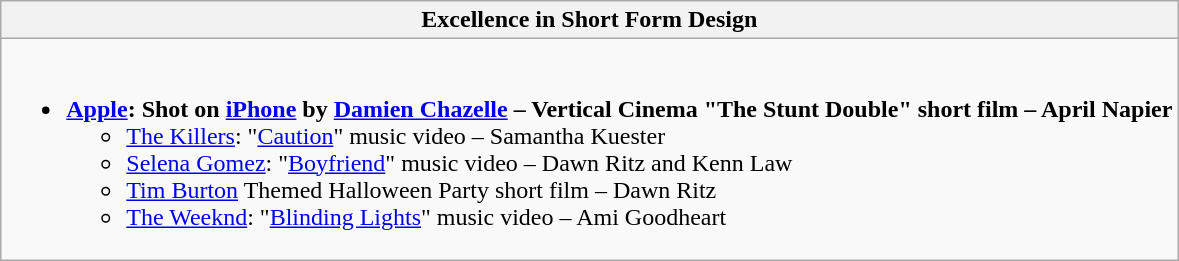<table class=wikitable style="width=100%">
<tr>
<th>Excellence in Short Form Design</th>
</tr>
<tr>
<td valign="top"><br><ul><li><strong><a href='#'>Apple</a>: Shot on <a href='#'>iPhone</a> by <a href='#'>Damien Chazelle</a> – Vertical Cinema "The Stunt Double" short film – April Napier</strong><ul><li><a href='#'>The Killers</a>: "<a href='#'>Caution</a>" music video – Samantha Kuester</li><li><a href='#'>Selena Gomez</a>: "<a href='#'>Boyfriend</a>" music video – Dawn Ritz and Kenn Law</li><li><a href='#'>Tim Burton</a> Themed Halloween Party short film – Dawn Ritz</li><li><a href='#'>The Weeknd</a>: "<a href='#'>Blinding Lights</a>" music video – Ami Goodheart</li></ul></li></ul></td>
</tr>
</table>
